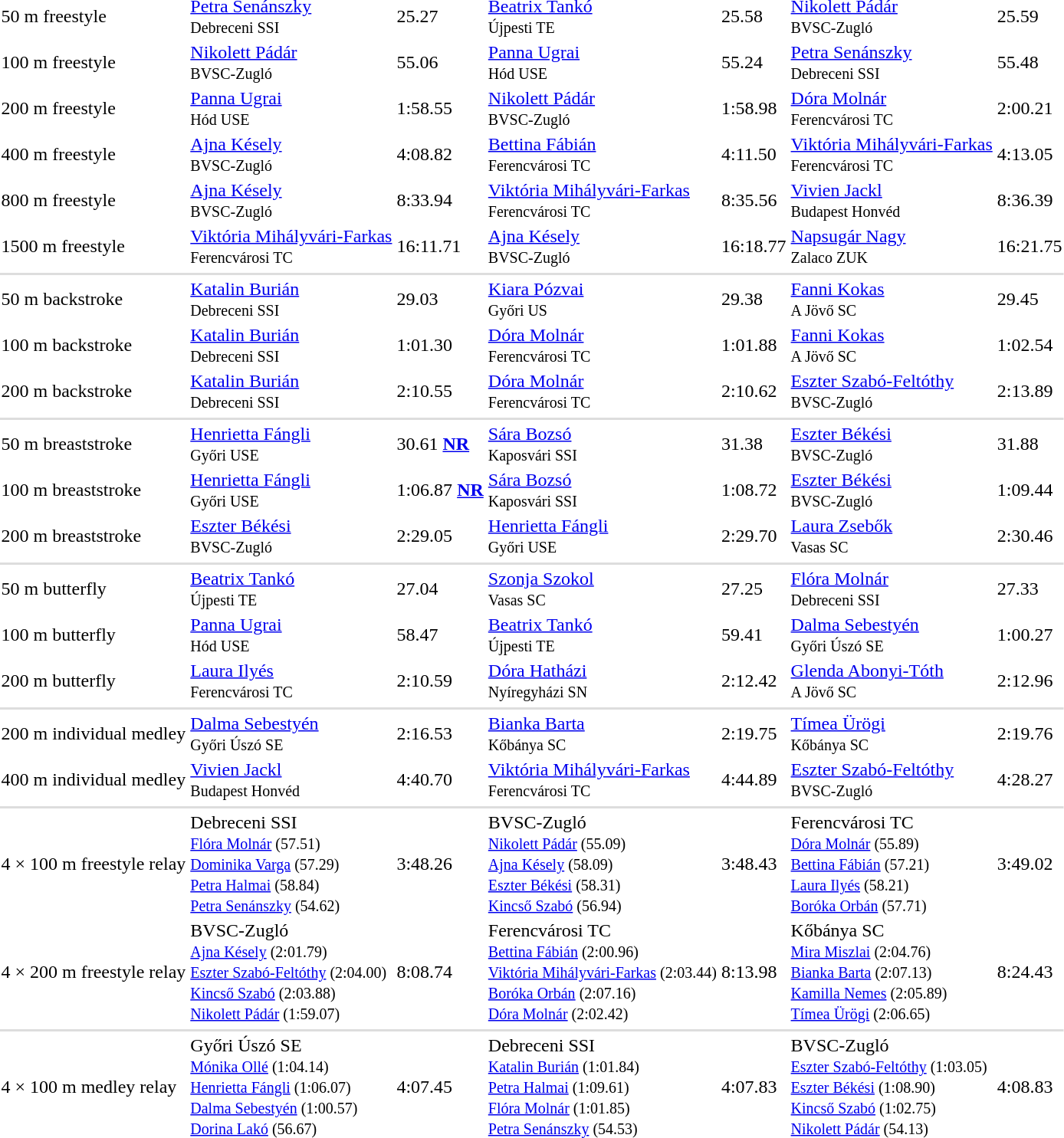<table>
<tr>
<td>50 m freestyle</td>
<td><a href='#'>Petra Senánszky</a><br><small>Debreceni SSI</small></td>
<td>25.27</td>
<td><a href='#'>Beatrix Tankó</a><br><small>Újpesti TE</small></td>
<td>25.58</td>
<td><a href='#'>Nikolett Pádár</a><br><small>BVSC-Zugló</small></td>
<td>25.59</td>
</tr>
<tr>
<td>100 m freestyle</td>
<td><a href='#'>Nikolett Pádár</a><br><small>BVSC-Zugló</small></td>
<td>55.06</td>
<td><a href='#'>Panna Ugrai</a><br><small>Hód USE</small></td>
<td>55.24</td>
<td><a href='#'>Petra Senánszky</a><br><small>Debreceni SSI</small></td>
<td>55.48</td>
</tr>
<tr>
<td>200 m freestyle</td>
<td><a href='#'>Panna Ugrai</a><br><small>Hód USE</small></td>
<td>1:58.55</td>
<td><a href='#'>Nikolett Pádár</a><br><small>BVSC-Zugló</small></td>
<td>1:58.98</td>
<td><a href='#'>Dóra Molnár</a><br><small>Ferencvárosi TC</small></td>
<td>2:00.21</td>
</tr>
<tr>
<td>400 m freestyle</td>
<td><a href='#'>Ajna Késely</a><br><small>BVSC-Zugló</small></td>
<td>4:08.82</td>
<td><a href='#'>Bettina Fábián</a><br><small>Ferencvárosi TC</small></td>
<td>4:11.50</td>
<td><a href='#'>Viktória Mihályvári-Farkas</a><br><small>Ferencvárosi TC</small></td>
<td>4:13.05</td>
</tr>
<tr>
<td>800 m freestyle</td>
<td><a href='#'>Ajna Késely</a><br><small>BVSC-Zugló</small></td>
<td>8:33.94</td>
<td><a href='#'>Viktória Mihályvári-Farkas</a><br><small>Ferencvárosi TC</small></td>
<td>8:35.56</td>
<td><a href='#'>Vivien Jackl</a><br><small>Budapest Honvéd</small></td>
<td>8:36.39</td>
</tr>
<tr>
<td>1500 m freestyle</td>
<td><a href='#'>Viktória Mihályvári-Farkas</a><br><small>Ferencvárosi TC</small></td>
<td>16:11.71</td>
<td><a href='#'>Ajna Késely</a><br><small>BVSC-Zugló</small></td>
<td>16:18.77</td>
<td><a href='#'>Napsugár Nagy</a><br><small>Zalaco ZUK</small></td>
<td>16:21.75</td>
</tr>
<tr>
</tr>
<tr bgcolor=#ddd>
<td colspan=7></td>
</tr>
<tr>
<td>50 m backstroke</td>
<td><a href='#'>Katalin Burián</a><br><small>Debreceni SSI</small></td>
<td>29.03</td>
<td><a href='#'>Kiara Pózvai</a><br><small>Győri US</small></td>
<td>29.38</td>
<td><a href='#'>Fanni Kokas</a><br><small>A Jövő SC</small></td>
<td>29.45</td>
</tr>
<tr>
<td>100 m backstroke</td>
<td><a href='#'>Katalin Burián</a><br><small>Debreceni SSI</small></td>
<td>1:01.30</td>
<td><a href='#'>Dóra Molnár</a><br><small>Ferencvárosi TC</small></td>
<td>1:01.88</td>
<td><a href='#'>Fanni Kokas</a><br><small>A Jövő SC</small></td>
<td>1:02.54</td>
</tr>
<tr>
<td>200 m backstroke</td>
<td><a href='#'>Katalin Burián</a><br><small>Debreceni SSI</small></td>
<td>2:10.55</td>
<td><a href='#'>Dóra Molnár</a><br><small>Ferencvárosi TC</small></td>
<td>2:10.62</td>
<td><a href='#'>Eszter Szabó-Feltóthy</a><br><small>BVSC-Zugló</small></td>
<td>2:13.89</td>
</tr>
<tr>
</tr>
<tr bgcolor=#ddd>
<td colspan=7></td>
</tr>
<tr>
<td>50 m breaststroke</td>
<td><a href='#'>Henrietta Fángli</a><br><small>Győri USE</small></td>
<td>30.61 <strong><a href='#'>NR</a></strong></td>
<td><a href='#'>Sára Bozsó</a><br><small>Kaposvári SSI</small></td>
<td>31.38</td>
<td><a href='#'>Eszter Békési</a><br><small>BVSC-Zugló</small></td>
<td>31.88</td>
</tr>
<tr>
<td>100 m breaststroke</td>
<td><a href='#'>Henrietta Fángli</a><br><small>Győri USE</small></td>
<td>1:06.87 <strong><a href='#'>NR</a></strong></td>
<td><a href='#'>Sára Bozsó</a><br><small>Kaposvári SSI</small></td>
<td>1:08.72</td>
<td><a href='#'>Eszter Békési</a><br><small>BVSC-Zugló</small></td>
<td>1:09.44</td>
</tr>
<tr>
<td>200 m breaststroke</td>
<td><a href='#'>Eszter Békési</a><br><small>BVSC-Zugló</small></td>
<td>2:29.05</td>
<td><a href='#'>Henrietta Fángli</a><br><small>Győri USE</small></td>
<td>2:29.70</td>
<td><a href='#'>Laura Zsebők</a><br><small>Vasas SC</small></td>
<td>2:30.46</td>
</tr>
<tr>
</tr>
<tr bgcolor=#ddd>
<td colspan=7></td>
</tr>
<tr>
<td>50 m butterfly</td>
<td><a href='#'>Beatrix Tankó</a><br><small>Újpesti TE</small></td>
<td>27.04</td>
<td><a href='#'>Szonja Szokol</a><br><small>Vasas SC</small></td>
<td>27.25</td>
<td><a href='#'>Flóra Molnár</a><br><small>Debreceni SSI</small></td>
<td>27.33</td>
</tr>
<tr>
<td>100 m butterfly</td>
<td><a href='#'>Panna Ugrai</a><br><small>Hód USE</small></td>
<td>58.47</td>
<td><a href='#'>Beatrix Tankó</a><br><small>Újpesti TE</small></td>
<td>59.41</td>
<td><a href='#'>Dalma Sebestyén</a><br><small>Győri Úszó SE</small></td>
<td>1:00.27</td>
</tr>
<tr>
<td>200 m butterfly</td>
<td><a href='#'>Laura Ilyés</a><br><small>Ferencvárosi TC</small></td>
<td>2:10.59</td>
<td><a href='#'>Dóra Hatházi</a><br><small>Nyíregyházi SN</small></td>
<td>2:12.42</td>
<td><a href='#'>Glenda Abonyi-Tóth</a><br><small>A Jövő SC</small></td>
<td>2:12.96</td>
</tr>
<tr>
</tr>
<tr bgcolor=#ddd>
<td colspan=7></td>
</tr>
<tr>
<td>200 m individual medley</td>
<td><a href='#'>Dalma Sebestyén</a><br><small>Győri Úszó SE</small></td>
<td>2:16.53</td>
<td><a href='#'>Bianka Barta</a><br><small>Kőbánya SC</small></td>
<td>2:19.75</td>
<td><a href='#'>Tímea Ürögi</a><br><small>Kőbánya SC</small></td>
<td>2:19.76</td>
</tr>
<tr>
<td>400 m individual medley</td>
<td><a href='#'>Vivien Jackl</a><br><small>Budapest Honvéd</small></td>
<td>4:40.70</td>
<td><a href='#'>Viktória Mihályvári-Farkas</a><br><small>Ferencvárosi TC</small></td>
<td>4:44.89</td>
<td><a href='#'>Eszter Szabó-Feltóthy</a><br><small>BVSC-Zugló</small></td>
<td>4:28.27</td>
</tr>
<tr>
</tr>
<tr bgcolor=#ddd>
<td colspan=7></td>
</tr>
<tr>
<td>4 × 100 m freestyle relay</td>
<td>Debreceni SSI<br><small><a href='#'>Flóra Molnár</a> (57.51)<br> <a href='#'>Dominika Varga</a> (57.29)<br> <a href='#'>Petra Halmai</a> (58.84)<br> <a href='#'>Petra Senánszky</a> (54.62)</small></td>
<td>3:48.26</td>
<td>BVSC-Zugló<br><small><a href='#'>Nikolett Pádár</a> (55.09)<br> <a href='#'>Ajna Késely</a> (58.09)<br> <a href='#'>Eszter Békési</a> (58.31)<br> <a href='#'>Kincső Szabó</a> (56.94)</small></td>
<td>3:48.43</td>
<td>Ferencvárosi TC<br><small><a href='#'>Dóra Molnár</a> (55.89)<br> <a href='#'>Bettina Fábián</a> (57.21)<br> <a href='#'>Laura Ilyés</a> (58.21)<br> <a href='#'>Boróka Orbán</a> (57.71)</small></td>
<td>3:49.02</td>
</tr>
<tr>
<td>4 × 200 m freestyle relay</td>
<td>BVSC-Zugló<br><small><a href='#'>Ajna Késely</a> (2:01.79)<br> <a href='#'>Eszter Szabó-Feltóthy</a> (2:04.00)<br> <a href='#'>Kincső Szabó</a> (2:03.88)<br> <a href='#'>Nikolett Pádár</a> (1:59.07)</small></td>
<td>8:08.74</td>
<td>Ferencvárosi TC<br><small><a href='#'>Bettina Fábián</a> (2:00.96)<br> <a href='#'>Viktória Mihályvári-Farkas</a> (2:03.44)<br> <a href='#'>Boróka Orbán</a> (2:07.16)<br> <a href='#'>Dóra Molnár</a> (2:02.42)</small></td>
<td>8:13.98</td>
<td>Kőbánya SC<br><small><a href='#'>Mira Miszlai</a> (2:04.76)<br> <a href='#'>Bianka Barta</a> (2:07.13)<br> <a href='#'>Kamilla Nemes</a> (2:05.89)<br> <a href='#'>Tímea Ürögi</a> (2:06.65)</small></td>
<td>8:24.43</td>
</tr>
<tr>
</tr>
<tr bgcolor=#ddd>
<td colspan=7></td>
</tr>
<tr>
<td>4 × 100 m medley relay</td>
<td>Győri Úszó SE<br><small><a href='#'>Mónika Ollé</a> (1:04.14)<br> <a href='#'>Henrietta Fángli</a> (1:06.07)<br> <a href='#'>Dalma Sebestyén</a> (1:00.57)<br> <a href='#'>Dorina Lakó</a> (56.67)</small></td>
<td>4:07.45</td>
<td>Debreceni SSI<br><small><a href='#'>Katalin Burián</a> (1:01.84)<br> <a href='#'>Petra Halmai</a> (1:09.61)<br> <a href='#'>Flóra Molnár</a> (1:01.85)<br> <a href='#'>Petra Senánszky</a> (54.53)</small></td>
<td>4:07.83</td>
<td>BVSC-Zugló<br><small><a href='#'>Eszter Szabó-Feltóthy</a> (1:03.05)<br> <a href='#'>Eszter Békési</a> (1:08.90)<br> <a href='#'>Kincső Szabó</a> (1:02.75)<br> <a href='#'>Nikolett Pádár</a> (54.13)</small></td>
<td>4:08.83</td>
</tr>
</table>
